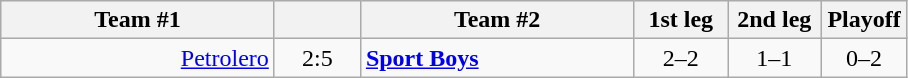<table class="wikitable" style="text-align: center;">
<tr>
<th width="175">Team #1</th>
<th width="50"></th>
<th width="175">Team #2</th>
<th width="55">1st leg</th>
<th width="55">2nd leg</th>
<th width="50">Playoff</th>
</tr>
<tr>
<td align=right><a href='#'>Petrolero</a></td>
<td>2:5</td>
<td align=left><strong><a href='#'>Sport Boys</a></strong></td>
<td>2–2</td>
<td>1–1</td>
<td>0–2</td>
</tr>
</table>
